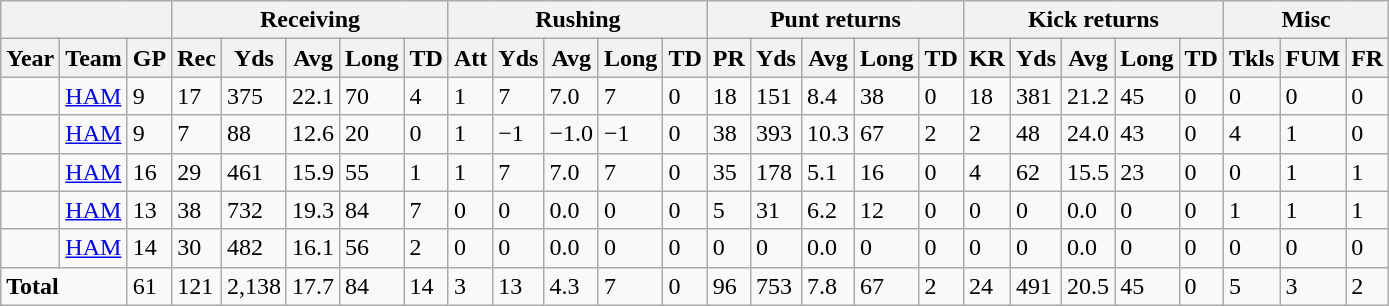<table class="wikitable">
<tr>
<th colspan=3></th>
<th colspan=5>Receiving</th>
<th colspan=5>Rushing</th>
<th colspan=5>Punt returns</th>
<th colspan=5>Kick returns</th>
<th colspan=3>Misc</th>
</tr>
<tr>
<th>Year</th>
<th>Team</th>
<th>GP</th>
<th>Rec</th>
<th>Yds</th>
<th>Avg</th>
<th>Long</th>
<th>TD</th>
<th>Att</th>
<th>Yds</th>
<th>Avg</th>
<th>Long</th>
<th>TD</th>
<th>PR</th>
<th>Yds</th>
<th>Avg</th>
<th>Long</th>
<th>TD</th>
<th>KR</th>
<th>Yds</th>
<th>Avg</th>
<th>Long</th>
<th>TD</th>
<th>Tkls</th>
<th>FUM</th>
<th>FR</th>
</tr>
<tr>
<td></td>
<td><a href='#'>HAM</a></td>
<td>9</td>
<td>17</td>
<td>375</td>
<td>22.1</td>
<td>70</td>
<td>4</td>
<td>1</td>
<td>7</td>
<td>7.0</td>
<td>7</td>
<td>0</td>
<td>18</td>
<td>151</td>
<td>8.4</td>
<td>38</td>
<td>0</td>
<td>18</td>
<td>381</td>
<td>21.2</td>
<td>45</td>
<td>0</td>
<td>0</td>
<td>0</td>
<td>0</td>
</tr>
<tr>
<td></td>
<td><a href='#'>HAM</a></td>
<td>9</td>
<td>7</td>
<td>88</td>
<td>12.6</td>
<td>20</td>
<td>0</td>
<td>1</td>
<td>−1</td>
<td>−1.0</td>
<td>−1</td>
<td>0</td>
<td>38</td>
<td>393</td>
<td>10.3</td>
<td>67</td>
<td>2</td>
<td>2</td>
<td>48</td>
<td>24.0</td>
<td>43</td>
<td>0</td>
<td>4</td>
<td>1</td>
<td>0</td>
</tr>
<tr>
<td></td>
<td><a href='#'>HAM</a></td>
<td>16</td>
<td>29</td>
<td>461</td>
<td>15.9</td>
<td>55</td>
<td>1</td>
<td>1</td>
<td>7</td>
<td>7.0</td>
<td>7</td>
<td>0</td>
<td>35</td>
<td>178</td>
<td>5.1</td>
<td>16</td>
<td>0</td>
<td>4</td>
<td>62</td>
<td>15.5</td>
<td>23</td>
<td>0</td>
<td>0</td>
<td>1</td>
<td>1</td>
</tr>
<tr>
<td></td>
<td><a href='#'>HAM</a></td>
<td>13</td>
<td>38</td>
<td>732</td>
<td>19.3</td>
<td>84</td>
<td>7</td>
<td>0</td>
<td>0</td>
<td>0.0</td>
<td>0</td>
<td>0</td>
<td>5</td>
<td>31</td>
<td>6.2</td>
<td>12</td>
<td>0</td>
<td>0</td>
<td>0</td>
<td>0.0</td>
<td>0</td>
<td>0</td>
<td>1</td>
<td>1</td>
<td>1</td>
</tr>
<tr>
<td></td>
<td><a href='#'>HAM</a></td>
<td>14</td>
<td>30</td>
<td>482</td>
<td>16.1</td>
<td>56</td>
<td>2</td>
<td>0</td>
<td>0</td>
<td>0.0</td>
<td>0</td>
<td>0</td>
<td>0</td>
<td>0</td>
<td>0.0</td>
<td>0</td>
<td>0</td>
<td>0</td>
<td>0</td>
<td>0.0</td>
<td>0</td>
<td>0</td>
<td>0</td>
<td>0</td>
<td>0</td>
</tr>
<tr>
<td colspan=2><strong>Total</strong></td>
<td>61</td>
<td>121</td>
<td>2,138</td>
<td>17.7</td>
<td>84</td>
<td>14</td>
<td>3</td>
<td>13</td>
<td>4.3</td>
<td>7</td>
<td>0</td>
<td>96</td>
<td>753</td>
<td>7.8</td>
<td>67</td>
<td>2</td>
<td>24</td>
<td>491</td>
<td>20.5</td>
<td>45</td>
<td>0</td>
<td>5</td>
<td>3</td>
<td>2</td>
</tr>
</table>
